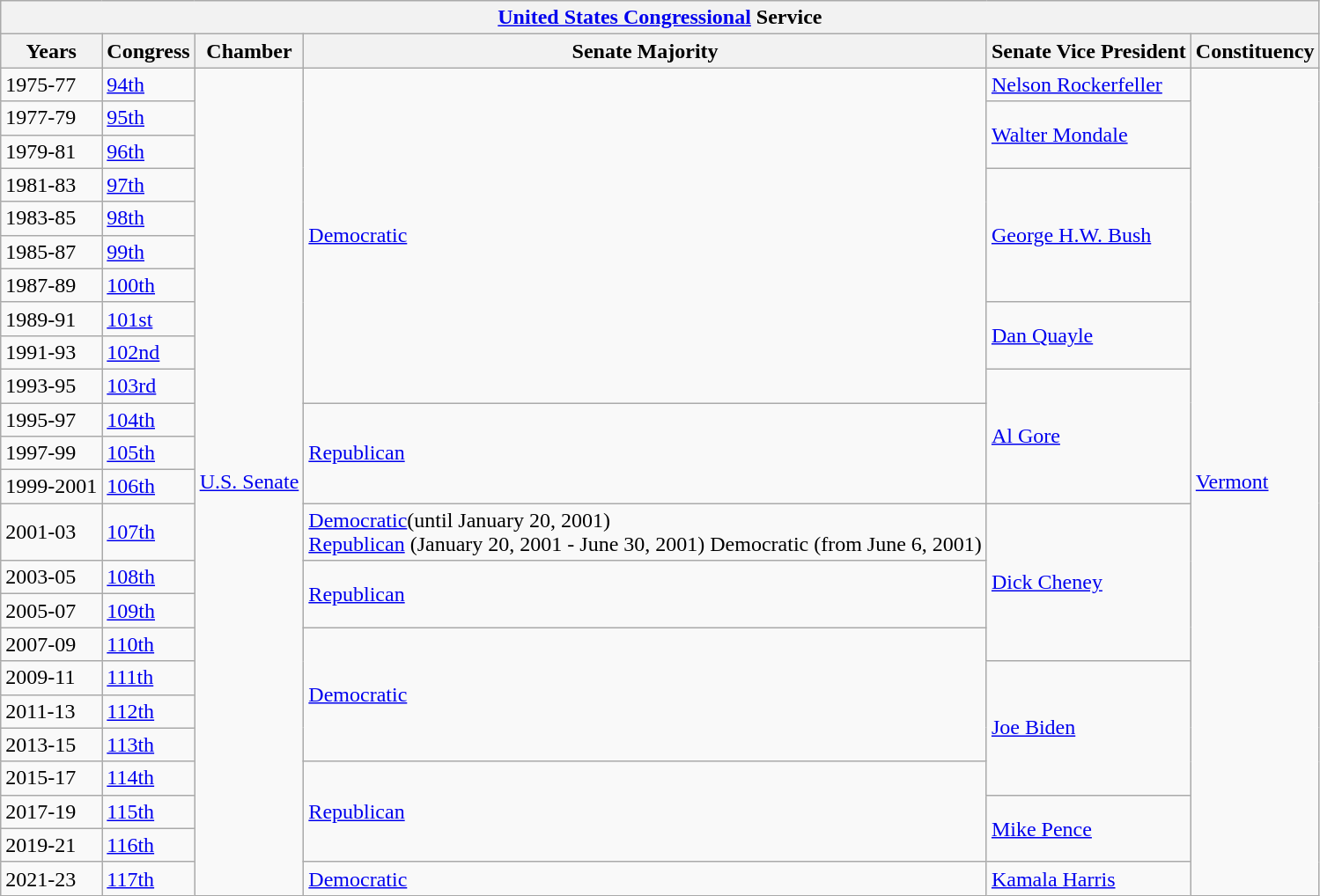<table class="wikitable">
<tr>
<th colspan="6"><a href='#'>United States Congressional</a> Service</th>
</tr>
<tr>
<th>Years</th>
<th>Congress</th>
<th>Chamber</th>
<th>Senate Majority</th>
<th>Senate Vice President</th>
<th>Constituency</th>
</tr>
<tr>
<td>1975-77</td>
<td><a href='#'>94th</a></td>
<td rowspan="24"><a href='#'>U.S. Senate</a></td>
<td rowspan="10"><a href='#'>Democratic</a></td>
<td><a href='#'>Nelson Rockerfeller</a></td>
<td rowspan="24"><a href='#'>Vermont</a></td>
</tr>
<tr>
<td>1977-79</td>
<td><a href='#'>95th</a></td>
<td rowspan="2"><a href='#'>Walter Mondale</a></td>
</tr>
<tr>
<td>1979-81</td>
<td><a href='#'>96th</a></td>
</tr>
<tr>
<td>1981-83</td>
<td><a href='#'>97th</a></td>
<td rowspan="4"><a href='#'>George H.W. Bush</a></td>
</tr>
<tr>
<td>1983-85</td>
<td><a href='#'>98th</a></td>
</tr>
<tr>
<td>1985-87</td>
<td><a href='#'>99th</a></td>
</tr>
<tr>
<td>1987-89</td>
<td><a href='#'>100th</a></td>
</tr>
<tr>
<td>1989-91</td>
<td><a href='#'>101st</a></td>
<td rowspan="2"><a href='#'>Dan Quayle</a></td>
</tr>
<tr>
<td>1991-93</td>
<td><a href='#'>102nd</a></td>
</tr>
<tr>
<td>1993-95</td>
<td><a href='#'>103rd</a></td>
<td rowspan="4"><a href='#'>Al Gore</a></td>
</tr>
<tr>
<td>1995-97</td>
<td><a href='#'>104th</a></td>
<td rowspan="3"><a href='#'>Republican</a></td>
</tr>
<tr>
<td>1997-99</td>
<td><a href='#'>105th</a></td>
</tr>
<tr>
<td>1999-2001</td>
<td><a href='#'>106th</a></td>
</tr>
<tr>
<td>2001-03</td>
<td><a href='#'>107th</a></td>
<td><a href='#'>Democratic</a>(until January 20, 2001)<br><a href='#'>Republican</a> 
(January 20, 2001 - June 30, 2001)
Democratic
(from June 6, 2001)</td>
<td rowspan="4"><a href='#'>Dick Cheney</a></td>
</tr>
<tr>
<td>2003-05</td>
<td><a href='#'>108th</a></td>
<td rowspan="2"><a href='#'>Republican</a></td>
</tr>
<tr>
<td>2005-07</td>
<td><a href='#'>109th</a></td>
</tr>
<tr>
<td>2007-09</td>
<td><a href='#'>110th</a></td>
<td rowspan="4"><a href='#'>Democratic</a></td>
</tr>
<tr>
<td>2009-11</td>
<td><a href='#'>111th</a></td>
<td rowspan="4"><a href='#'>Joe Biden</a></td>
</tr>
<tr>
<td>2011-13</td>
<td><a href='#'>112th</a></td>
</tr>
<tr>
<td>2013-15</td>
<td><a href='#'>113th</a></td>
</tr>
<tr>
<td>2015-17</td>
<td><a href='#'>114th</a></td>
<td rowspan="3"><a href='#'>Republican</a></td>
</tr>
<tr>
<td>2017-19</td>
<td><a href='#'>115th</a></td>
<td rowspan="2"><a href='#'>Mike Pence</a></td>
</tr>
<tr>
<td>2019-21</td>
<td><a href='#'>116th</a></td>
</tr>
<tr>
<td>2021-23</td>
<td><a href='#'>117th</a></td>
<td><a href='#'>Democratic</a></td>
<td><a href='#'>Kamala Harris</a></td>
</tr>
</table>
